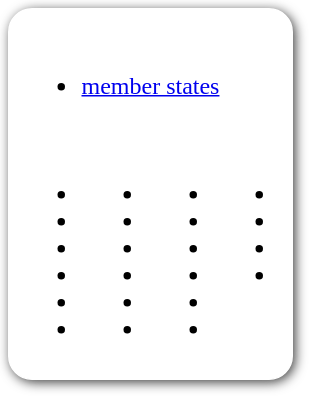<table style="border-radius:1em; box-shadow:0.1em 0.1em 0.5em rgba(0,0,0,0.75); background:white; border:1px solid white; padding:5px;">
<tr>
<td colspan=4><br><ul><li> <a href='#'>member states</a></li></ul></td>
</tr>
<tr>
<td><br><ul><li></li><li></li><li></li><li></li><li></li><li></li></ul></td>
<td valign="top"><br><ul><li></li><li></li><li></li><li></li><li></li><li></li></ul></td>
<td valign="top"><br><ul><li></li><li></li><li></li><li></li><li></li><li></li></ul></td>
<td valign="top"><br><ul><li></li><li></li><li></li><li></li></ul></td>
</tr>
</table>
